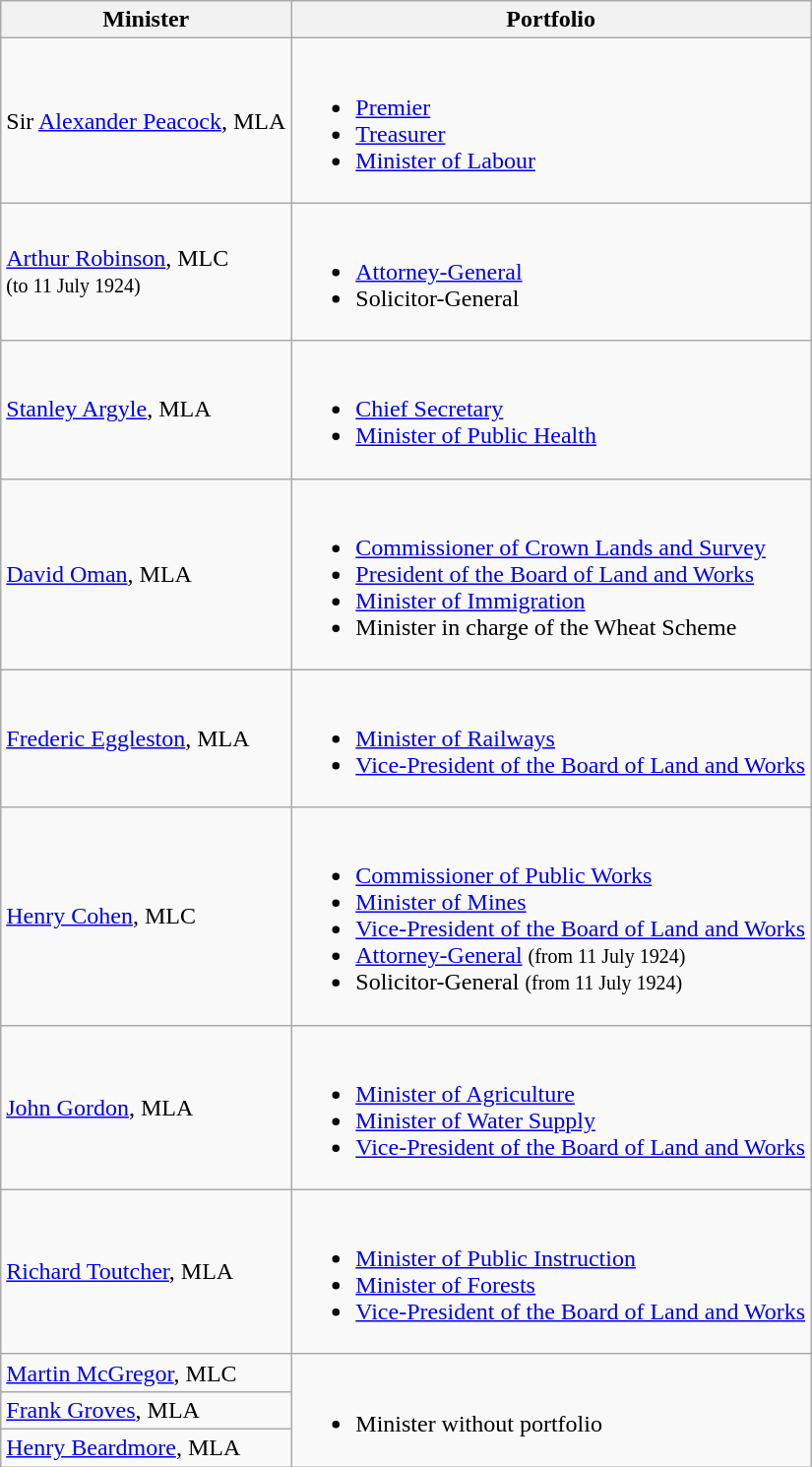<table class="wikitable">
<tr>
<th>Minister</th>
<th>Portfolio</th>
</tr>
<tr>
<td>Sir <a href='#'>Alexander Peacock</a>, MLA</td>
<td><br><ul><li><a href='#'>Premier</a></li><li><a href='#'>Treasurer</a></li><li><a href='#'>Minister of Labour</a></li></ul></td>
</tr>
<tr>
<td><a href='#'>Arthur Robinson</a>, MLC<br> <small>(to 11 July 1924)</small></td>
<td><br><ul><li><a href='#'>Attorney-General</a></li><li>Solicitor-General</li></ul></td>
</tr>
<tr>
<td><a href='#'>Stanley Argyle</a>, MLA</td>
<td><br><ul><li><a href='#'>Chief Secretary</a></li><li><a href='#'>Minister of Public Health</a></li></ul></td>
</tr>
<tr>
<td><a href='#'>David Oman</a>, MLA</td>
<td><br><ul><li><a href='#'>Commissioner of Crown Lands and Survey</a></li><li><a href='#'>President of the Board of Land and Works</a></li><li><a href='#'>Minister of Immigration</a></li><li>Minister in charge of the Wheat Scheme</li></ul></td>
</tr>
<tr>
<td><a href='#'>Frederic Eggleston</a>, MLA</td>
<td><br><ul><li><a href='#'>Minister of Railways</a></li><li><a href='#'>Vice-President of the Board of Land and Works</a></li></ul></td>
</tr>
<tr>
<td><a href='#'>Henry Cohen</a>, MLC</td>
<td><br><ul><li><a href='#'>Commissioner of Public Works</a></li><li><a href='#'>Minister of Mines</a></li><li><a href='#'>Vice-President of the Board of Land and Works</a></li><li><a href='#'>Attorney-General</a> <small>(from 11 July 1924)</small></li><li>Solicitor-General <small>(from 11 July 1924)</small></li></ul></td>
</tr>
<tr>
<td><a href='#'>John Gordon</a>, MLA</td>
<td><br><ul><li><a href='#'>Minister of Agriculture</a></li><li><a href='#'>Minister of Water Supply</a></li><li><a href='#'>Vice-President of the Board of Land and Works</a></li></ul></td>
</tr>
<tr>
<td><a href='#'>Richard Toutcher</a>, MLA</td>
<td><br><ul><li><a href='#'>Minister of Public Instruction</a></li><li><a href='#'>Minister of Forests</a></li><li><a href='#'>Vice-President of the Board of Land and Works</a></li></ul></td>
</tr>
<tr>
<td><a href='#'>Martin McGregor</a>, MLC</td>
<td rowspan="3"><br><ul><li>Minister without portfolio</li></ul></td>
</tr>
<tr>
<td><a href='#'>Frank Groves</a>, MLA</td>
</tr>
<tr>
<td><a href='#'>Henry Beardmore</a>, MLA</td>
</tr>
</table>
